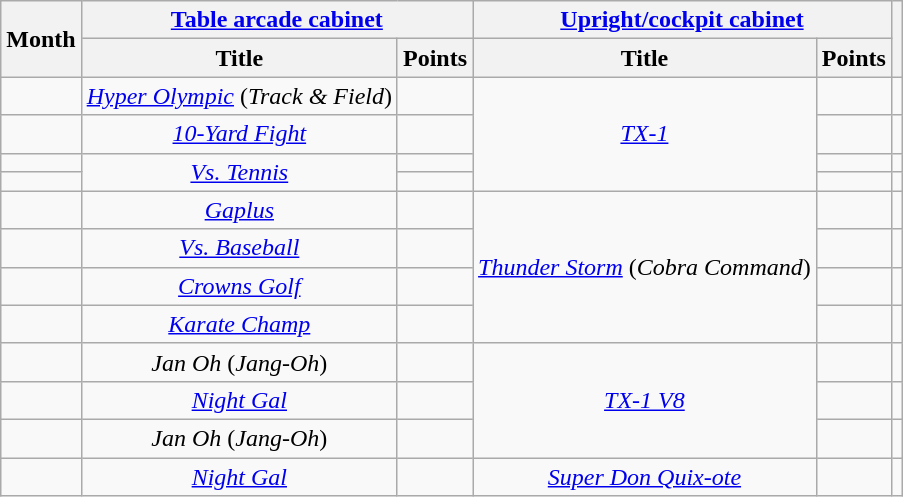<table class="wikitable sortable" style="text-align:center">
<tr>
<th rowspan="2">Month</th>
<th colspan="2"><a href='#'>Table arcade cabinet</a></th>
<th colspan="2"><a href='#'>Upright/cockpit cabinet</a></th>
<th rowspan="2" class="unsortable"></th>
</tr>
<tr>
<th>Title</th>
<th>Points</th>
<th>Title</th>
<th>Points</th>
</tr>
<tr>
<td></td>
<td><em><a href='#'>Hyper Olympic</a></em> (<em>Track & Field</em>)</td>
<td></td>
<td rowspan="4"><em><a href='#'>TX-1</a></em></td>
<td></td>
<td></td>
</tr>
<tr>
<td></td>
<td><em><a href='#'>10-Yard Fight</a></em></td>
<td></td>
<td></td>
<td></td>
</tr>
<tr>
<td></td>
<td rowspan="2"><em><a href='#'>Vs. Tennis</a></em></td>
<td></td>
<td></td>
<td></td>
</tr>
<tr>
<td></td>
<td></td>
<td></td>
<td></td>
</tr>
<tr>
<td></td>
<td><em><a href='#'>Gaplus</a></em></td>
<td></td>
<td rowspan="4"><em><a href='#'>Thunder Storm</a></em> (<em>Cobra Command</em>)</td>
<td></td>
<td></td>
</tr>
<tr>
<td></td>
<td><em><a href='#'>Vs. Baseball</a></em></td>
<td></td>
<td></td>
<td></td>
</tr>
<tr>
<td></td>
<td><a href='#'><em>Crowns Golf</em></a></td>
<td></td>
<td></td>
<td></td>
</tr>
<tr>
<td></td>
<td><em><a href='#'>Karate Champ</a></em></td>
<td></td>
<td></td>
<td></td>
</tr>
<tr>
<td></td>
<td><em>Jan Oh</em> (<em>Jang-Oh</em>)</td>
<td></td>
<td rowspan="3"><em><a href='#'>TX-1 V8</a></em></td>
<td></td>
<td></td>
</tr>
<tr>
<td></td>
<td><em><a href='#'>Night Gal</a></em></td>
<td></td>
<td></td>
<td></td>
</tr>
<tr>
<td></td>
<td><em>Jan Oh</em> (<em>Jang-Oh</em>)</td>
<td></td>
<td></td>
<td></td>
</tr>
<tr>
<td></td>
<td><em><a href='#'>Night Gal</a></em></td>
<td></td>
<td><em><a href='#'>Super Don Quix-ote</a></em></td>
<td></td>
<td></td>
</tr>
</table>
